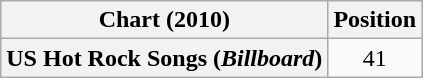<table class="wikitable plainrowheaders">
<tr>
<th>Chart (2010)</th>
<th>Position</th>
</tr>
<tr>
<th scope="row">US Hot Rock Songs (<em>Billboard</em>)</th>
<td style="text-align:center;">41</td>
</tr>
</table>
